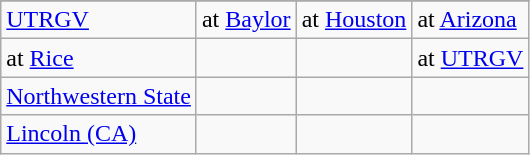<table class="wikitable">
<tr>
</tr>
<tr>
<td><a href='#'>UTRGV</a></td>
<td>at <a href='#'>Baylor</a></td>
<td>at <a href='#'>Houston</a></td>
<td>at <a href='#'>Arizona</a></td>
</tr>
<tr>
<td>at <a href='#'>Rice</a></td>
<td></td>
<td></td>
<td>at <a href='#'>UTRGV</a></td>
</tr>
<tr>
<td><a href='#'>Northwestern State</a></td>
<td></td>
<td></td>
<td></td>
</tr>
<tr>
<td><a href='#'>Lincoln (CA)</a></td>
<td></td>
<td></td>
<td></td>
</tr>
</table>
